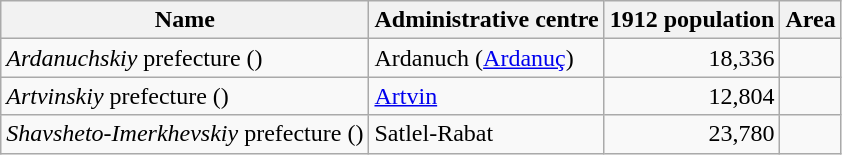<table class="wikitable sortable">
<tr>
<th>Name</th>
<th>Administrative centre</th>
<th>1912 population</th>
<th>Area</th>
</tr>
<tr>
<td><em>Ardanuchskiy</em> prefecture ()</td>
<td>Ardanuch (<a href='#'>Ardanuç</a>)</td>
<td align="right">18,336</td>
<td></td>
</tr>
<tr>
<td><em>Artvinskiy</em> prefecture ()</td>
<td><a href='#'>Artvin</a></td>
<td align="right">12,804</td>
<td></td>
</tr>
<tr>
<td><em>Shavsheto-Imerkhevskiy</em> prefecture ()</td>
<td>Satlel-Rabat</td>
<td align="right">23,780</td>
<td></td>
</tr>
</table>
